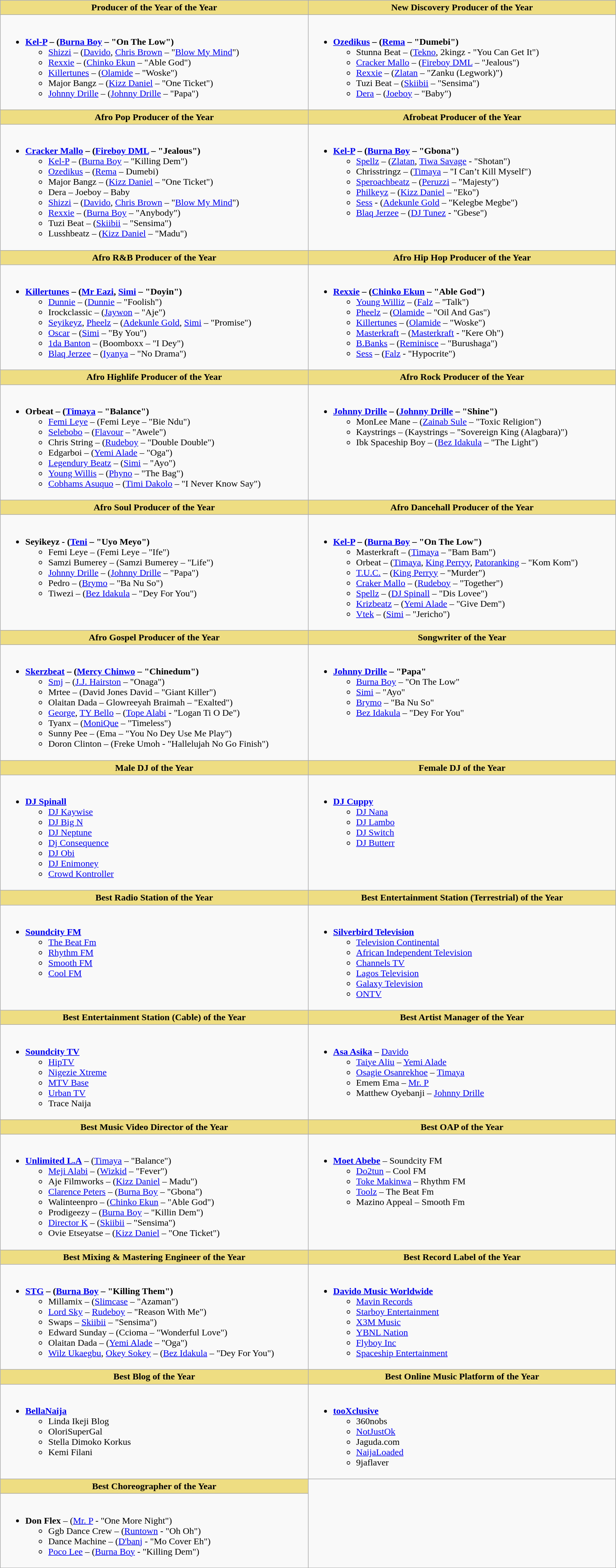<table class=wikitable width="85%">
<tr>
<th style="background:#EEDD82;" ! width="50%">Producer of the Year of the Year</th>
<th style="background:#EEDD82;" ! width="50%">New Discovery Producer of the Year</th>
</tr>
<tr>
<td valign="top"><br><ul><li><strong><a href='#'>Kel-P</a> – (<a href='#'>Burna Boy</a> – "On The Low")</strong><ul><li><a href='#'>Shizzi</a> – (<a href='#'>Davido</a>, <a href='#'>Chris Brown</a> – "<a href='#'>Blow My Mind</a>")</li><li><a href='#'>Rexxie</a> – (<a href='#'>Chinko Ekun</a> – "Able God")</li><li><a href='#'>Killertunes</a> – (<a href='#'>Olamide</a> – "Woske")</li><li>Major Bangz – (<a href='#'>Kizz Daniel</a> – "One Ticket")</li><li><a href='#'>Johnny Drille</a> – (<a href='#'>Johnny Drille</a> – "Papa")</li></ul></li></ul></td>
<td valign="top"><br><ul><li><strong><a href='#'>Ozedikus</a> – (<a href='#'>Rema</a> – "Dumebi")</strong><ul><li>Stunna Beat – (<a href='#'>Tekno</a>, 2kingz - "You Can Get It")</li><li><a href='#'>Cracker Mallo</a> – (<a href='#'>Fireboy DML</a> – "Jealous")</li><li><a href='#'>Rexxie</a> – (<a href='#'>Zlatan</a> – "Zanku (Legwork)")</li><li>Tuzi Beat – (<a href='#'>Skiibii</a> – "Sensima")</li><li><a href='#'>Dera</a> – (<a href='#'>Joeboy</a> – "Baby")</li></ul></li></ul></td>
</tr>
<tr>
<th style="background:#EEDD82;" ! width="50%">Afro Pop Producer of the Year</th>
<th style="background:#EEDD82;" ! width="50%">Afrobeat Producer of the Year</th>
</tr>
<tr>
<td valign="top"><br><ul><li><strong><a href='#'>Cracker Mallo</a> – (<a href='#'>Fireboy DML</a> – "Jealous")</strong><ul><li><a href='#'>Kel-P</a> – (<a href='#'>Burna Boy</a> – "Killing Dem")</li><li><a href='#'>Ozedikus</a> – (<a href='#'>Rema</a> – Dumebi)</li><li>Major Bangz – (<a href='#'>Kizz Daniel</a> – "One Ticket")</li><li>Dera – Joeboy – Baby</li><li><a href='#'>Shizzi</a> – (<a href='#'>Davido</a>, <a href='#'>Chris Brown</a> –  "<a href='#'>Blow My Mind</a>")</li><li><a href='#'>Rexxie</a> – (<a href='#'>Burna Boy</a> – "Anybody")</li><li>Tuzi Beat – (<a href='#'>Skiibii</a> – "Sensima")</li><li>Lusshbeatz – (<a href='#'>Kizz Daniel</a> – "Madu")</li></ul></li></ul></td>
<td valign="top"><br><ul><li><strong><a href='#'>Kel-P</a> – (<a href='#'>Burna Boy</a> – "Gbona")</strong><ul><li><a href='#'>Spellz</a> – (<a href='#'>Zlatan</a>, <a href='#'>Tiwa Savage</a> - "Shotan")</li><li>Chrisstringz – (<a href='#'>Timaya</a> – "I Can’t Kill Myself")</li><li><a href='#'>Speroachbeatz</a> – (<a href='#'>Peruzzi</a> – "Majesty")</li><li><a href='#'>Philkeyz</a> – (<a href='#'>Kizz Daniel</a> – "Eko")</li><li><a href='#'>Sess</a> - (<a href='#'>Adekunle Gold</a> – "Kelegbe Megbe")</li><li><a href='#'>Blaq Jerzee</a> – (<a href='#'>DJ Tunez</a> - "Gbese")</li></ul></li></ul></td>
</tr>
<tr>
<th style="background:#EEDD82;" ! width="50%">Afro R&B Producer of the Year</th>
<th style="background:#EEDD82;" ! width="50%">Afro Hip Hop Producer of the Year</th>
</tr>
<tr>
<td valign="top"><br><ul><li><strong><a href='#'>Killertunes</a> – (<a href='#'>Mr Eazi</a>, <a href='#'>Simi</a> – "Doyin")</strong><ul><li><a href='#'>Dunnie</a> – (<a href='#'>Dunnie</a> – "Foolish")</li><li>Irockclassic – (<a href='#'>Jaywon</a> – "Aje")</li><li><a href='#'>Seyikeyz</a>, <a href='#'>Pheelz</a> – (<a href='#'>Adekunle Gold</a>, <a href='#'>Simi</a> – "Promise")</li><li><a href='#'>Oscar</a> – (<a href='#'>Simi</a> – "By You")</li><li><a href='#'>1da Banton</a> – (Boomboxx – "I Dey")</li><li><a href='#'>Blaq Jerzee</a> – (<a href='#'>Iyanya</a> – "No Drama")</li></ul></li></ul></td>
<td valign="top"><br><ul><li><strong><a href='#'>Rexxie</a> – (<a href='#'>Chinko Ekun</a> – "Able God")</strong><ul><li><a href='#'>Young Williz</a> – (<a href='#'>Falz</a> – "Talk")</li><li><a href='#'>Pheelz</a> – (<a href='#'>Olamide</a> – "Oil And Gas")</li><li><a href='#'>Killertunes</a> – (<a href='#'>Olamide</a> – "Woske")</li><li><a href='#'>Masterkraft</a> – (<a href='#'>Masterkraft</a> - "Kere Oh")</li><li><a href='#'>B.Banks</a> – (<a href='#'>Reminisce</a> – "Burushaga")</li><li><a href='#'>Sess</a> – (<a href='#'>Falz</a> - "Hypocrite")</li></ul></li></ul></td>
</tr>
<tr>
<th style="background:#EEDD82;" ! width="50%">Afro Highlife Producer of the Year</th>
<th style="background:#EEDD82;" ! width="50%">Afro Rock Producer of the Year</th>
</tr>
<tr>
<td valign="top"><br><ul><li><strong>Orbeat – (<a href='#'>Timaya</a> – "Balance")</strong><ul><li><a href='#'>Femi Leye</a> – (Femi Leye – "Bie Ndu")</li><li><a href='#'>Selebobo</a> – (<a href='#'>Flavour</a> – "Awele")</li><li>Chris String – (<a href='#'>Rudeboy</a> – "Double Double")</li><li>Edgarboi – (<a href='#'>Yemi Alade</a> – "Oga")</li><li><a href='#'>Legendury Beatz</a> – (<a href='#'>Simi</a> – "Ayo")</li><li><a href='#'>Young Willis</a> – (<a href='#'>Phyno</a> – "The Bag")</li><li><a href='#'>Cobhams Asuquo</a> – (<a href='#'>Timi Dakolo</a> – "I Never Know Say")</li></ul></li></ul></td>
<td valign="top"><br><ul><li><strong><a href='#'>Johnny Drille</a> – (<a href='#'>Johnny Drille</a> – "Shine")</strong><ul><li>MonLee Mane – (<a href='#'>Zainab Sule</a> – "Toxic Religion")</li><li>Kaystrings – (Kaystrings – "Sovereign King (Alagbara)")</li><li>Ibk Spaceship Boy – (<a href='#'>Bez Idakula</a> – "The Light")</li></ul></li></ul></td>
</tr>
<tr>
<th style="background:#EEDD82;" ! width="50%">Afro Soul Producer of the Year</th>
<th style="background:#EEDD82;" ! width="50%">Afro Dancehall Producer of the Year</th>
</tr>
<tr>
<td valign="top"><br><ul><li><strong>Seyikeyz - (<a href='#'>Teni</a> – "Uyo Meyo")</strong><ul><li>Femi Leye – (Femi Leye – "Ife")</li><li>Samzi Bumerey – (Samzi Bumerey – "Life")</li><li><a href='#'>Johnny Drille</a> – (<a href='#'>Johnny Drille</a> – "Papa")</li><li>Pedro – (<a href='#'>Brymo</a> – "Ba Nu So")</li><li>Tiwezi – (<a href='#'>Bez Idakula</a> – "Dey For You")</li></ul></li></ul></td>
<td valign="top"><br><ul><li><strong><a href='#'>Kel-P</a> – (<a href='#'>Burna Boy</a> – "On The Low")</strong><ul><li>Masterkraft – (<a href='#'>Timaya</a> – "Bam Bam")</li><li>Orbeat – (<a href='#'>Timaya</a>, <a href='#'>King Perryy</a>, <a href='#'>Patoranking</a> – "Kom Kom")</li><li><a href='#'>T.U.C.</a> – (<a href='#'>King Perryy</a> – "Murder")</li><li><a href='#'>Craker Mallo</a> – (<a href='#'>Rudeboy</a> – "Together")</li><li><a href='#'>Spellz</a> – (<a href='#'>DJ Spinall</a> – "Dis Lovee")</li><li><a href='#'>Krizbeatz</a> – (<a href='#'>Yemi Alade</a> – "Give Dem")</li><li><a href='#'>Vtek</a> – (<a href='#'>Simi</a> – "Jericho")</li></ul></li></ul></td>
</tr>
<tr>
<th style="background:#EEDD82;" ! width="50%">Afro Gospel Producer of the Year</th>
<th style="background:#EEDD82;" ! width="50%">Songwriter of the Year</th>
</tr>
<tr>
<td valign="top"><br><ul><li><strong><a href='#'>Skerzbeat</a> – (<a href='#'>Mercy Chinwo</a> – "Chinedum")</strong><ul><li><a href='#'>Smj</a> – (<a href='#'>J.J. Hairston</a> – "Onaga")</li><li>Mrtee – (David Jones David – "Giant Killer")</li><li>Olaitan Dada – Glowreeyah Braimah – "Exalted")</li><li><a href='#'>George</a>, <a href='#'>TY Bello</a> – (<a href='#'>Tope Alabi</a> - "Logan Ti O De")</li><li>Tyanx – (<a href='#'>MoniQue</a> – "Timeless")</li><li>Sunny Pee – (Ema – "You No Dey Use Me Play")</li><li>Doron Clinton – (Freke Umoh - "Hallelujah No Go Finish")</li></ul></li></ul></td>
<td valign="top"><br><ul><li><strong><a href='#'>Johnny Drille</a> – "Papa"</strong><ul><li><a href='#'>Burna Boy</a> – "On The Low"</li><li><a href='#'>Simi</a> – "Ayo"</li><li><a href='#'>Brymo</a> – "Ba Nu So"</li><li><a href='#'>Bez Idakula</a> – "Dey For You"</li></ul></li></ul></td>
</tr>
<tr>
<th style="background:#EEDD82;" ! width="50%">Male DJ of the Year</th>
<th style="background:#EEDD82;" ! width="50%">Female DJ of the Year</th>
</tr>
<tr>
<td valign="top"><br><ul><li><strong><a href='#'>DJ Spinall</a></strong><ul><li><a href='#'>DJ Kaywise</a></li><li><a href='#'>DJ Big N</a></li><li><a href='#'>DJ Neptune</a></li><li><a href='#'>Dj Consequence</a></li><li><a href='#'>DJ Obi</a></li><li><a href='#'>DJ Enimoney</a></li><li><a href='#'>Crowd Kontroller</a></li></ul></li></ul></td>
<td valign="top"><br><ul><li><strong><a href='#'>DJ Cuppy</a></strong><ul><li><a href='#'>DJ Nana</a></li><li><a href='#'>DJ Lambo</a></li><li><a href='#'>DJ Switch</a></li><li><a href='#'>DJ Butterr</a></li></ul></li></ul></td>
</tr>
<tr>
<th style="background:#EEDD82;" ! width="50%">Best Radio Station of the Year</th>
<th style="background:#EEDD82;" ! width="50%">Best Entertainment Station (Terrestrial) of the Year</th>
</tr>
<tr>
<td valign="top"><br><ul><li><strong><a href='#'>Soundcity FM</a></strong><ul><li><a href='#'>The Beat Fm</a></li><li><a href='#'>Rhythm FM</a></li><li><a href='#'>Smooth FM</a></li><li><a href='#'>Cool FM</a></li></ul></li></ul></td>
<td valign="top"><br><ul><li><strong><a href='#'>Silverbird Television</a></strong><ul><li><a href='#'>Television Continental</a></li><li><a href='#'>African Independent Television</a></li><li><a href='#'>Channels TV</a></li><li><a href='#'>Lagos Television</a></li><li><a href='#'>Galaxy Television</a></li><li><a href='#'>ONTV</a></li></ul></li></ul></td>
</tr>
<tr>
<th style="background:#EEDD82;" ! width="50%">Best Entertainment Station (Cable) of the Year</th>
<th style="background:#EEDD82;" ! width="50%">Best Artist Manager of the Year</th>
</tr>
<tr>
<td valign="top"><br><ul><li><strong><a href='#'>Soundcity TV</a></strong><ul><li><a href='#'>HipTV</a></li><li><a href='#'>Nigezie Xtreme</a></li><li><a href='#'>MTV Base</a></li><li><a href='#'>Urban TV</a></li><li>Trace Naija</li></ul></li></ul></td>
<td valign="top"><br><ul><li><strong><a href='#'>Asa Asika</a></strong> – <a href='#'>Davido</a><ul><li><a href='#'>Taiye Aliu</a> – <a href='#'>Yemi Alade</a></li><li><a href='#'>Osagie Osanrekhoe</a> – <a href='#'>Timaya</a></li><li>Emem Ema – <a href='#'>Mr. P</a></li><li>Matthew Oyebanji – <a href='#'>Johnny Drille</a></li></ul></li></ul></td>
</tr>
<tr>
<th style="background:#EEDD82;" ! width="50%">Best Music Video Director of the Year</th>
<th style="background:#EEDD82;" ! width="50%">Best OAP of the Year</th>
</tr>
<tr>
<td valign="top"><br><ul><li><strong><a href='#'>Unlimited L.A</a></strong> – (<a href='#'>Timaya</a> – "Balance")<ul><li><a href='#'>Meji Alabi</a> – (<a href='#'>Wizkid</a> – "Fever")</li><li>Aje Filmworks – (<a href='#'>Kizz Daniel</a> – Madu")</li><li><a href='#'>Clarence Peters</a> – (<a href='#'>Burna Boy</a> – "Gbona")</li><li>Walinteenpro – (<a href='#'>Chinko Ekun</a> – "Able God")</li><li>Prodigeezy – (<a href='#'>Burna Boy</a> – "Killin Dem")</li><li><a href='#'>Director K</a> – (<a href='#'>Skiibii</a> – "Sensima")</li><li>Ovie Etseyatse – (<a href='#'>Kizz Daniel</a> – "One Ticket")</li></ul></li></ul></td>
<td valign="top"><br><ul><li><strong><a href='#'>Moet Abebe</a></strong> – Soundcity FM<ul><li><a href='#'>Do2tun</a> – Cool FM</li><li><a href='#'>Toke Makinwa</a> – Rhythm FM</li><li><a href='#'>Toolz</a> – The Beat Fm</li><li>Mazino Appeal – Smooth Fm</li></ul></li></ul></td>
</tr>
<tr>
<th style="background:#EEDD82;" ! width="50%">Best Mixing & Mastering Engineer of the Year</th>
<th style="background:#EEDD82;" ! width="50%">Best Record Label of the Year</th>
</tr>
<tr>
<td valign="top"><br><ul><li><strong><a href='#'>STG</a> – (<a href='#'>Burna Boy</a> – "Killing Them")</strong><ul><li>Millamix – (<a href='#'>Slimcase</a> – "Azaman")</li><li><a href='#'>Lord Sky</a> – <a href='#'>Rudeboy</a> – "Reason With Me")</li><li>Swaps – <a href='#'>Skiibii</a> – "Sensima")</li><li>Edward Sunday – (Ccioma – "Wonderful Love")</li><li>Olaitan Dada – (<a href='#'>Yemi Alade</a> – "Oga")</li><li><a href='#'>Wilz Ukaegbu</a>, <a href='#'>Okey Sokey</a> – (<a href='#'>Bez Idakula</a> – "Dey For You")</li></ul></li></ul></td>
<td valign="top"><br><ul><li><strong><a href='#'>Davido Music Worldwide</a></strong><ul><li><a href='#'>Mavin Records</a></li><li><a href='#'>Starboy Entertainment</a></li><li><a href='#'>X3M Music</a></li><li><a href='#'>YBNL Nation</a></li><li><a href='#'>Flyboy Inc</a></li><li><a href='#'>Spaceship Entertainment</a></li></ul></li></ul></td>
</tr>
<tr>
<th style="background:#EEDD82;" ! width="50%">Best Blog of the Year</th>
<th style="background:#EEDD82;" ! width="50%">Best Online Music Platform of the Year</th>
</tr>
<tr>
<td valign="top"><br><ul><li><strong><a href='#'>BellaNaija</a></strong><ul><li>Linda Ikeji Blog</li><li>OloriSuperGal</li><li>Stella Dimoko Korkus</li><li>Kemi Filani</li></ul></li></ul></td>
<td valign="top"><br><ul><li><strong><a href='#'>tooXclusive</a></strong><ul><li>360nobs</li><li><a href='#'>NotJustOk</a></li><li>Jaguda.com</li><li><a href='#'>NaijaLoaded</a></li><li>9jaflaver</li></ul></li></ul></td>
</tr>
<tr>
<th style="background:#EEDD82;" ! width="50%">Best Choreographer of the Year</th>
</tr>
<tr>
<td valign="top"><br><ul><li><strong>Don Flex</strong> – (<a href='#'>Mr. P</a> - "One More Night")<ul><li>Ggb Dance Crew – (<a href='#'>Runtown</a> - "Oh Oh")</li><li>Dance Machine – (<a href='#'>D'banj</a> - "Mo Cover Eh")</li><li><a href='#'>Poco Lee</a> – (<a href='#'>Burna Boy</a> - "Killing Dem")</li></ul></li></ul></td>
</tr>
</table>
